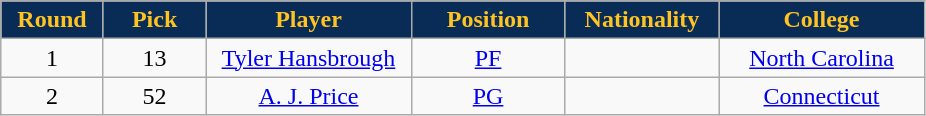<table class="wikitable sortable sortable">
<tr>
<th style="background:#092c57; color:#ffc322" width="10%">Round</th>
<th style="background:#092c57; color:#ffc322" width="10%">Pick</th>
<th style="background:#092c57; color:#ffc322" width="20%">Player</th>
<th style="background:#092c57; color:#ffc322" width="15%">Position</th>
<th style="background:#092c57; color:#ffc322" width="15%">Nationality</th>
<th style="background:#092c57; color:#ffc322" width="20%">College</th>
</tr>
<tr style="text-align: center">
<td>1</td>
<td>13</td>
<td><a href='#'>Tyler Hansbrough</a></td>
<td><a href='#'>PF</a></td>
<td></td>
<td><a href='#'>North Carolina</a></td>
</tr>
<tr style="text-align: center">
<td>2</td>
<td>52</td>
<td><a href='#'>A. J. Price</a></td>
<td><a href='#'>PG</a></td>
<td></td>
<td><a href='#'>Connecticut</a></td>
</tr>
</table>
